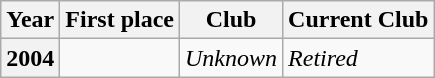<table class="wikitable plainrowheaders sortable">
<tr>
<th scope=col>Year</th>
<th scope=col>First place</th>
<th scope=col>Club</th>
<th scope=col>Current Club</th>
</tr>
<tr>
<th scope=row style=text-align:center>2004</th>
<td></td>
<td><em>Unknown</em></td>
<td><em>Retired</em></td>
</tr>
</table>
